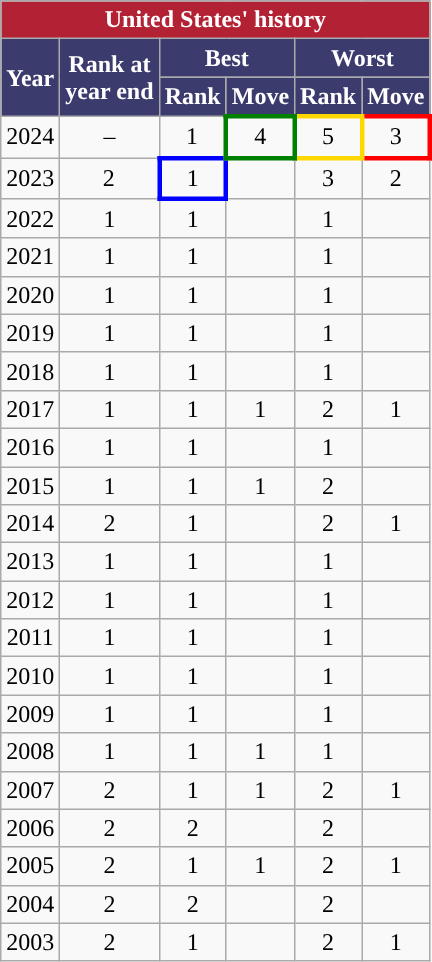<table class="wikitable sortable" style="text-align:center;">
<tr>
<th colspan=9 style="background: #B22234; color: #FFFFFF;"> United States' <a href='#'></a> history</th>
</tr>
<tr>
<th rowspan=2 style="background-color: #3C3B6E; color: #FFFFFF;">Year</th>
<th rowspan=2 style="background-color: #3C3B6E; color: #FFFFFF;">Rank at<br>year end</th>
<th colspan=2 style="background-color: #3C3B6E; color: #FFFFFF;">Best</th>
<th colspan=2 style="background-color: #3C3B6E; color: #FFFFFF;">Worst</th>
</tr>
<tr>
<th style="background-color: #3C3B6E; color: #FFFFFF;">Rank</th>
<th style="background-color: #3C3B6E; color: #FFFFFF;">Move</th>
<th style="background-color: #3C3B6E; color: #FFFFFF;">Rank</th>
<th style="background-color: #3C3B6E; color: #FFFFFF;">Move</th>
</tr>
<tr>
<td>2024</td>
<td>–</td>
<td>1</td>
<td style="border: 3px solid green"> 4</td>
<td style="border: 3px solid gold">5</td>
<td style="border: 3px solid red"> 3</td>
</tr>
<tr>
<td>2023</td>
<td>2</td>
<td style="border: 3px solid blue">1</td>
<td></td>
<td>3</td>
<td> 2</td>
</tr>
<tr>
<td>2022</td>
<td>1</td>
<td>1</td>
<td></td>
<td>1</td>
<td></td>
</tr>
<tr>
<td>2021</td>
<td>1</td>
<td>1</td>
<td></td>
<td>1</td>
<td></td>
</tr>
<tr>
<td>2020</td>
<td>1</td>
<td>1</td>
<td></td>
<td>1</td>
<td></td>
</tr>
<tr>
<td>2019</td>
<td>1</td>
<td>1</td>
<td></td>
<td>1</td>
<td></td>
</tr>
<tr>
<td>2018</td>
<td>1</td>
<td>1</td>
<td></td>
<td>1</td>
<td></td>
</tr>
<tr>
<td>2017</td>
<td>1</td>
<td>1</td>
<td> 1</td>
<td>2</td>
<td> 1</td>
</tr>
<tr>
<td>2016</td>
<td>1</td>
<td>1</td>
<td></td>
<td>1</td>
<td></td>
</tr>
<tr>
<td>2015</td>
<td>1</td>
<td>1</td>
<td> 1</td>
<td>2</td>
<td></td>
</tr>
<tr>
<td>2014</td>
<td>2</td>
<td>1</td>
<td></td>
<td>2</td>
<td> 1</td>
</tr>
<tr>
<td>2013</td>
<td>1</td>
<td>1</td>
<td></td>
<td>1</td>
<td></td>
</tr>
<tr>
<td>2012</td>
<td>1</td>
<td>1</td>
<td></td>
<td>1</td>
<td></td>
</tr>
<tr>
<td>2011</td>
<td>1</td>
<td>1</td>
<td></td>
<td>1</td>
<td></td>
</tr>
<tr>
<td>2010</td>
<td>1</td>
<td>1</td>
<td></td>
<td>1</td>
<td></td>
</tr>
<tr>
<td>2009</td>
<td>1</td>
<td>1</td>
<td></td>
<td>1</td>
<td></td>
</tr>
<tr>
<td>2008</td>
<td>1</td>
<td>1</td>
<td> 1</td>
<td>1</td>
<td></td>
</tr>
<tr>
<td>2007</td>
<td>2</td>
<td>1</td>
<td> 1</td>
<td>2</td>
<td> 1</td>
</tr>
<tr>
<td>2006</td>
<td>2</td>
<td>2</td>
<td></td>
<td>2</td>
<td></td>
</tr>
<tr>
<td>2005</td>
<td>2</td>
<td>1</td>
<td> 1</td>
<td>2</td>
<td> 1</td>
</tr>
<tr>
<td>2004</td>
<td>2</td>
<td>2</td>
<td></td>
<td>2</td>
<td></td>
</tr>
<tr>
<td>2003</td>
<td>2</td>
<td>1</td>
<td></td>
<td>2</td>
<td> 1</td>
</tr>
</table>
